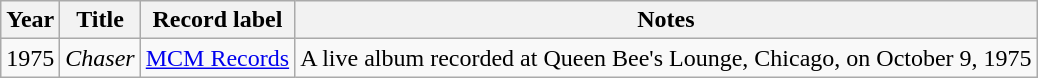<table class="wikitable sortable">
<tr>
<th>Year</th>
<th>Title</th>
<th>Record label</th>
<th>Notes</th>
</tr>
<tr>
<td>1975</td>
<td><em>Chaser</em></td>
<td style="text-align:center;"><a href='#'>MCM Records</a></td>
<td>A live album recorded at Queen Bee's Lounge, Chicago, on October 9, 1975</td>
</tr>
</table>
